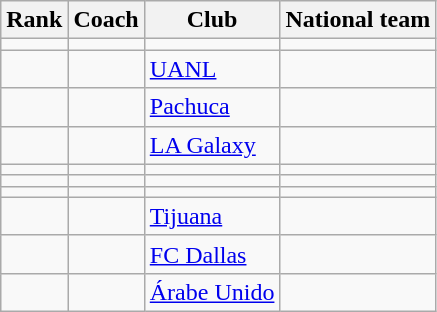<table class="wikitable">
<tr>
<th>Rank</th>
<th>Coach</th>
<th>Club</th>
<th>National team</th>
</tr>
<tr>
<td></td>
<td></td>
<td></td>
<td></td>
</tr>
<tr>
<td></td>
<td></td>
<td> <a href='#'>UANL</a></td>
<td></td>
</tr>
<tr>
<td></td>
<td></td>
<td> <a href='#'>Pachuca</a></td>
<td></td>
</tr>
<tr>
<td></td>
<td></td>
<td> <a href='#'>LA Galaxy</a></td>
<td></td>
</tr>
<tr>
<td></td>
<td></td>
<td></td>
<td></td>
</tr>
<tr>
<td></td>
<td></td>
<td></td>
<td></td>
</tr>
<tr>
<td></td>
<td></td>
<td></td>
<td></td>
</tr>
<tr>
<td></td>
<td></td>
<td> <a href='#'>Tijuana</a></td>
<td></td>
</tr>
<tr>
<td></td>
<td></td>
<td> <a href='#'>FC Dallas</a></td>
<td></td>
</tr>
<tr>
<td></td>
<td></td>
<td> <a href='#'>Árabe Unido</a></td>
<td></td>
</tr>
</table>
